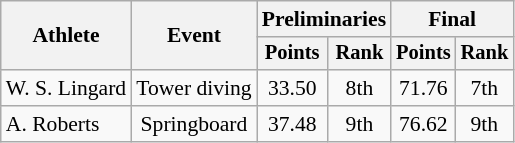<table class="wikitable" style="font-size:90%;">
<tr>
<th rowspan=2>Athlete</th>
<th rowspan=2>Event</th>
<th colspan=2>Preliminaries</th>
<th colspan=2>Final</th>
</tr>
<tr style="font-size:95%">
<th>Points</th>
<th>Rank</th>
<th>Points</th>
<th>Rank</th>
</tr>
<tr align=center>
<td align=left>W. S. Lingard</td>
<td>Tower diving</td>
<td>33.50</td>
<td>8th</td>
<td>71.76</td>
<td>7th</td>
</tr>
<tr align=center>
<td align=left>A. Roberts</td>
<td>Springboard</td>
<td>37.48</td>
<td>9th</td>
<td>76.62</td>
<td>9th</td>
</tr>
</table>
